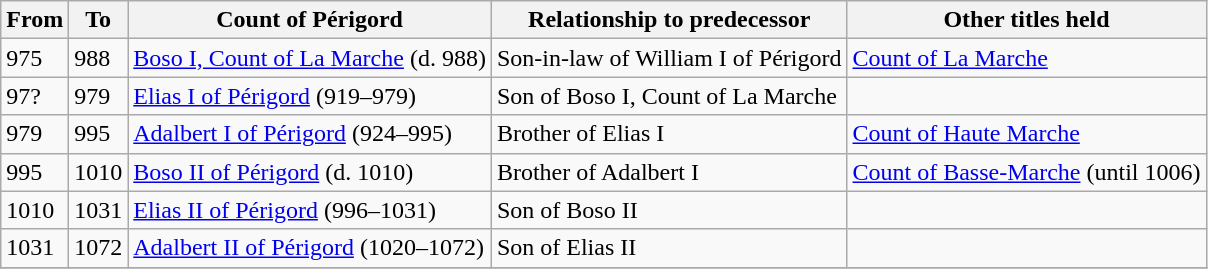<table class="wikitable">
<tr>
<th>From</th>
<th>To</th>
<th>Count of Périgord</th>
<th>Relationship to predecessor</th>
<th>Other titles held</th>
</tr>
<tr>
<td>975</td>
<td>988</td>
<td><a href='#'>Boso I, Count of La Marche</a> (d. 988)</td>
<td>Son-in-law of William I of Périgord</td>
<td><a href='#'>Count of La Marche</a></td>
</tr>
<tr>
<td>97?</td>
<td>979</td>
<td><a href='#'>Elias I of Périgord</a> (919–979)</td>
<td>Son of Boso I, Count of La Marche</td>
<td></td>
</tr>
<tr>
<td>979</td>
<td>995</td>
<td><a href='#'>Adalbert I of Périgord</a> (924–995)</td>
<td>Brother of Elias I</td>
<td><a href='#'>Count of Haute Marche</a></td>
</tr>
<tr>
<td>995</td>
<td>1010</td>
<td><a href='#'>Boso II of Périgord</a> (d. 1010)</td>
<td>Brother of Adalbert I</td>
<td><a href='#'>Count of Basse-Marche</a> (until 1006)</td>
</tr>
<tr>
<td>1010</td>
<td>1031</td>
<td><a href='#'>Elias II of Périgord</a> (996–1031)</td>
<td>Son of Boso II</td>
<td></td>
</tr>
<tr>
<td>1031</td>
<td>1072</td>
<td><a href='#'>Adalbert II of Périgord</a> (1020–1072)</td>
<td>Son of Elias II</td>
<td></td>
</tr>
<tr>
</tr>
</table>
